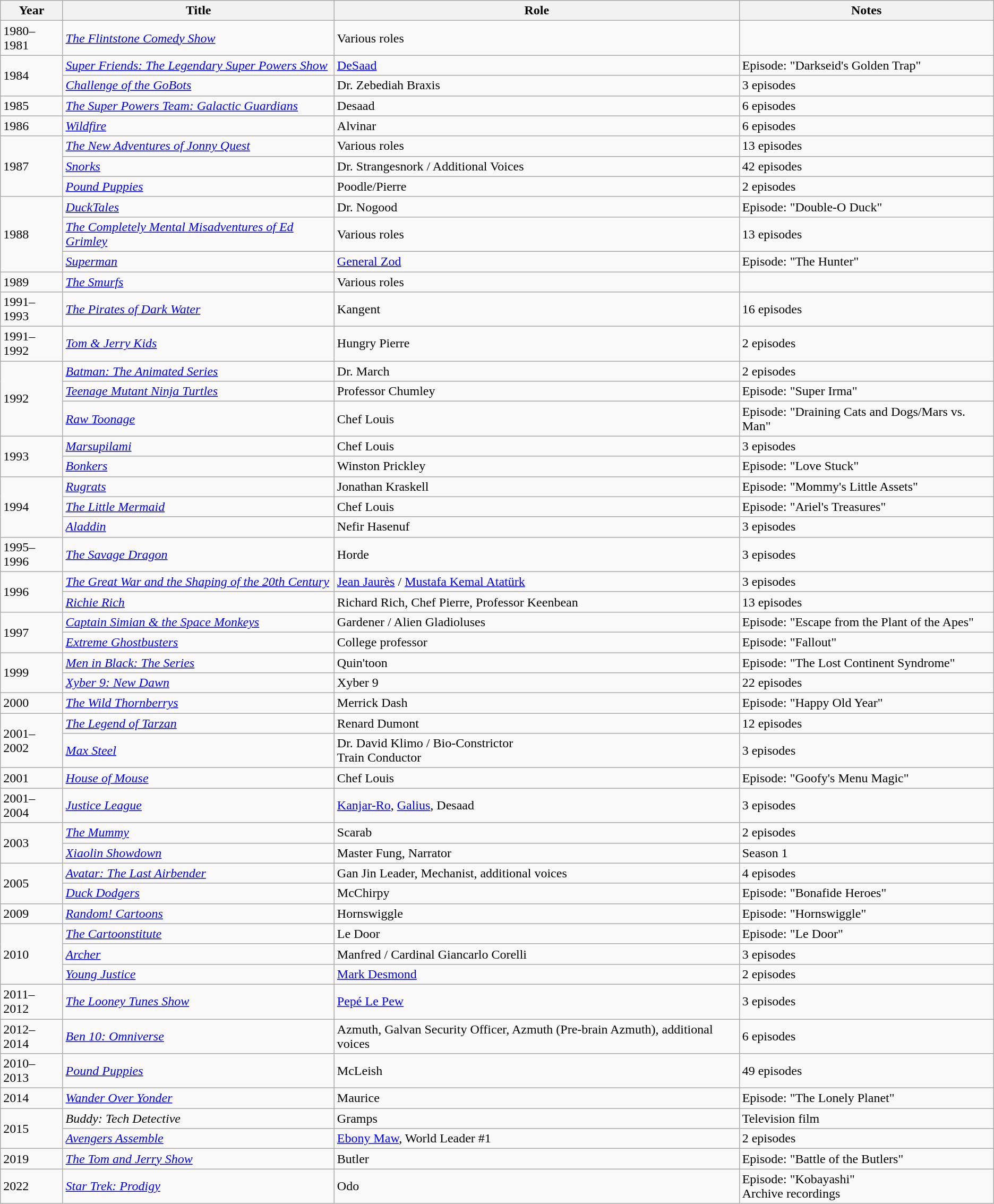<table class="wikitable sortable">
<tr>
<th>Year</th>
<th>Title</th>
<th>Role</th>
<th class="unsortable">Notes</th>
</tr>
<tr>
<td>1980–1981</td>
<td data-sort-value="Flintstone Comedy Show, The"><em><a href='#'>The Flintstone Comedy Show</a></em></td>
<td>Various roles</td>
<td></td>
</tr>
<tr>
<td rowspan="2">1984</td>
<td><em><a href='#'>Super Friends: The Legendary Super Powers Show</a></em></td>
<td><a href='#'>DeSaad</a></td>
<td>Episode: "Darkseid's Golden Trap"</td>
</tr>
<tr>
<td><em><a href='#'>Challenge of the GoBots</a></em></td>
<td>Dr. Zebediah Braxis</td>
<td>3 episodes</td>
</tr>
<tr>
<td>1985</td>
<td data-sort-value="Super Powers Team: Galactic Guardians, The"><em><a href='#'>The Super Powers Team: Galactic Guardians</a></em></td>
<td>Desaad</td>
<td>6 episodes</td>
</tr>
<tr>
<td>1986</td>
<td><em><a href='#'>Wildfire</a></em></td>
<td>Alvinar</td>
<td>6 episodes</td>
</tr>
<tr>
<td rowspan="3">1987</td>
<td data-sort-value="New Adventures of Jonny Quest, The"><em><a href='#'>The New Adventures of Jonny Quest</a></em></td>
<td>Various roles</td>
<td>13 episodes</td>
</tr>
<tr>
<td><em><a href='#'>Snorks</a></em></td>
<td>Dr. Strangesnork / Additional Voices</td>
<td>42 episodes</td>
</tr>
<tr>
<td><em><a href='#'>Pound Puppies</a></em></td>
<td>Poodle/Pierre</td>
<td>2 episodes</td>
</tr>
<tr>
<td rowspan="3">1988</td>
<td><em><a href='#'>DuckTales</a></em></td>
<td>Dr. Nogood</td>
<td>Episode: "Double-O Duck"</td>
</tr>
<tr>
<td data-sort-value="Completely Mental Misadventures of Ed Grimley, The"><em><a href='#'>The Completely Mental Misadventures of Ed Grimley</a></em></td>
<td>Various roles</td>
<td>13 episodes</td>
</tr>
<tr>
<td><em><a href='#'>Superman</a></em></td>
<td><a href='#'>General Zod</a></td>
<td>Episode: "The Hunter"</td>
</tr>
<tr>
<td>1989</td>
<td data-sort-value="Smurfs, The"><em><a href='#'>The Smurfs</a></em></td>
<td>Various roles</td>
<td></td>
</tr>
<tr>
<td>1991–1993</td>
<td data-sort-value="Pirates of Dark Water, The"><em><a href='#'>The Pirates of Dark Water</a></em></td>
<td>Kangent</td>
<td>16 episodes</td>
</tr>
<tr>
<td>1991–1992</td>
<td><em><a href='#'>Tom & Jerry Kids</a></em></td>
<td>Hungry Pierre</td>
<td>2 episodes</td>
</tr>
<tr>
<td rowspan="3">1992</td>
<td><em><a href='#'>Batman: The Animated Series</a></em></td>
<td>Dr. March</td>
<td>2 episodes</td>
</tr>
<tr>
<td><em><a href='#'>Teenage Mutant Ninja Turtles</a></em></td>
<td>Professor Chumley</td>
<td>Episode: "Super Irma"</td>
</tr>
<tr>
<td><em><a href='#'>Raw Toonage</a></em></td>
<td>Chef Louis</td>
<td>Episode: "Draining Cats and Dogs/Mars vs. Man"</td>
</tr>
<tr>
<td rowspan="2">1993</td>
<td><em><a href='#'>Marsupilami</a></em></td>
<td>Chef Louis</td>
<td>3 episodes</td>
</tr>
<tr>
<td><em><a href='#'>Bonkers</a></em></td>
<td>Winston Prickley</td>
<td>Episode: "Love Stuck"</td>
</tr>
<tr>
<td rowspan="3">1994</td>
<td><em><a href='#'>Rugrats</a></em></td>
<td>Jonathan Kraskell</td>
<td>Episode: "Mommy's Little Assets"</td>
</tr>
<tr>
<td><em><a href='#'>The Little Mermaid</a></em></td>
<td>Chef Louis</td>
<td>Episode: "Ariel's Treasures"</td>
</tr>
<tr>
<td><em><a href='#'>Aladdin</a></em></td>
<td>Nefir Hasenuf</td>
<td>3 episodes</td>
</tr>
<tr>
<td>1995–1996</td>
<td data-sort-value="Savage Dragon, The"><em><a href='#'>The Savage Dragon</a></em></td>
<td>Horde</td>
<td>3 episodes</td>
</tr>
<tr>
<td rowspan="2">1996</td>
<td data-sort-value="Great War and the Shaping of the 20th Century, The"><em><a href='#'>The Great War and the Shaping of the 20th Century</a></em></td>
<td><a href='#'>Jean Jaurès</a> / <a href='#'>Mustafa Kemal Atatürk</a></td>
<td>3 episodes</td>
</tr>
<tr>
<td><em><a href='#'>Richie Rich</a></em></td>
<td>Richard Rich, Chef Pierre, Professor Keenbean</td>
<td>13 episodes</td>
</tr>
<tr>
<td rowspan="2">1997</td>
<td><em><a href='#'>Captain Simian & the Space Monkeys</a></em></td>
<td>Gardener / Alien Gladioluses</td>
<td>Episode: "Escape from the Plant of the Apes"</td>
</tr>
<tr>
<td><em><a href='#'>Extreme Ghostbusters</a></em></td>
<td>College professor</td>
<td>Episode: "Fallout"</td>
</tr>
<tr>
<td rowspan="2">1999</td>
<td><em><a href='#'>Men in Black: The Series</a></em></td>
<td>Quin'toon</td>
<td>Episode: "The Lost Continent Syndrome"</td>
</tr>
<tr>
<td><em><a href='#'>Xyber 9: New Dawn</a></em></td>
<td>Xyber 9</td>
<td>22 episodes</td>
</tr>
<tr>
<td>2000</td>
<td data-sort-value="Wild Thornberrys, The"><em><a href='#'>The Wild Thornberrys</a></em></td>
<td>Merrick Dash</td>
<td>Episode: "Happy Old Year"</td>
</tr>
<tr>
<td rowspan="2">2001–2002</td>
<td data-sort-value="Legend of Tarzan, The"><em><a href='#'>The Legend of Tarzan</a></em></td>
<td>Renard Dumont</td>
<td>12 episodes</td>
</tr>
<tr>
<td><em><a href='#'>Max Steel</a></em></td>
<td>Dr. David Klimo / Bio-Constrictor<br>Train Conductor</td>
<td>3 episodes</td>
</tr>
<tr>
<td>2001</td>
<td><em><a href='#'>House of Mouse</a></em></td>
<td>Chef Louis</td>
<td>Episode: "Goofy's Menu Magic"</td>
</tr>
<tr>
<td>2001–2004</td>
<td><em><a href='#'>Justice League</a></em></td>
<td><a href='#'>Kanjar-Ro</a>, <a href='#'>Galius</a>, Desaad</td>
<td>3 episodes</td>
</tr>
<tr>
<td rowspan="2">2003</td>
<td data-sort-value="Mummy, The"><em><a href='#'>The Mummy</a></em></td>
<td>Scarab</td>
<td>2 episodes</td>
</tr>
<tr>
<td><em><a href='#'>Xiaolin Showdown</a></em></td>
<td>Master Fung, Narrator</td>
<td>Season 1</td>
</tr>
<tr>
<td rowspan="2">2005</td>
<td><em><a href='#'>Avatar: The Last Airbender</a></em></td>
<td>Gan Jin Leader, Mechanist, additional voices</td>
<td>4 episodes</td>
</tr>
<tr>
<td><em><a href='#'>Duck Dodgers</a></em></td>
<td>McChirpy</td>
<td>Episode: "Bonafide Heroes"</td>
</tr>
<tr>
<td>2009</td>
<td><em><a href='#'>Random! Cartoons</a></em></td>
<td>Hornswiggle</td>
<td>Episode: "Hornswiggle"</td>
</tr>
<tr>
<td rowspan="3">2010</td>
<td data-sort-value="Cartoonstitute, The"><em><a href='#'>The Cartoonstitute</a></em></td>
<td>Le Door</td>
<td>Episode: "Le Door"</td>
</tr>
<tr>
<td><em><a href='#'>Archer</a></em></td>
<td>Manfred / Cardinal Giancarlo Corelli</td>
<td>3 episodes</td>
</tr>
<tr>
<td><em><a href='#'>Young Justice</a></em></td>
<td><a href='#'>Mark Desmond</a></td>
<td>2 episodes</td>
</tr>
<tr>
<td>2011–2012</td>
<td data-sort-value="Looney Tunes Show, The"><em><a href='#'>The Looney Tunes Show</a></em></td>
<td><a href='#'>Pepé Le Pew</a></td>
<td>3 episodes</td>
</tr>
<tr>
<td>2012–2014</td>
<td><em><a href='#'>Ben 10: Omniverse</a></em></td>
<td>Azmuth, Galvan Security Officer, Azmuth (Pre-brain Azmuth), additional voices</td>
<td>6 episodes</td>
</tr>
<tr>
<td>2010–2013</td>
<td><em><a href='#'>Pound Puppies</a></em></td>
<td>McLeish</td>
<td>49 episodes</td>
</tr>
<tr>
<td>2014</td>
<td><em><a href='#'>Wander Over Yonder</a></em></td>
<td>Maurice</td>
<td>Episode: "The Lonely Planet"</td>
</tr>
<tr>
<td rowspan="2">2015</td>
<td><em>Buddy: Tech Detective</em></td>
<td>Gramps</td>
<td>Television film</td>
</tr>
<tr>
<td><em><a href='#'>Avengers Assemble</a></em></td>
<td><a href='#'>Ebony Maw</a>, World Leader #1</td>
<td>2 episodes</td>
</tr>
<tr>
<td>2019</td>
<td data-sort-value="Tom and Jerry Show, The"><em><a href='#'>The Tom and Jerry Show</a></em></td>
<td>Butler</td>
<td>Episode: "Battle of the Butlers"</td>
</tr>
<tr>
<td>2022</td>
<td><em><a href='#'>Star Trek: Prodigy</a></em></td>
<td>Odo</td>
<td>Episode: "Kobayashi"<br>Archive recordings</td>
</tr>
</table>
